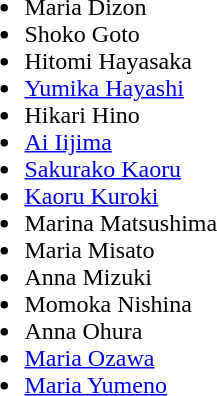<table>
<tr>
<td><br><ul><li>Maria Dizon</li><li>Shoko Goto</li><li>Hitomi Hayasaka</li><li><a href='#'>Yumika Hayashi</a></li><li>Hikari Hino</li><li><a href='#'>Ai Iijima</a></li><li><a href='#'>Sakurako Kaoru</a></li><li><a href='#'>Kaoru Kuroki</a></li><li>Marina Matsushima</li><li>Maria Misato</li><li>Anna Mizuki</li><li>Momoka Nishina</li><li>Anna Ohura</li><li><a href='#'>Maria Ozawa</a></li><li><a href='#'>Maria Yumeno</a></li></ul></td>
</tr>
</table>
